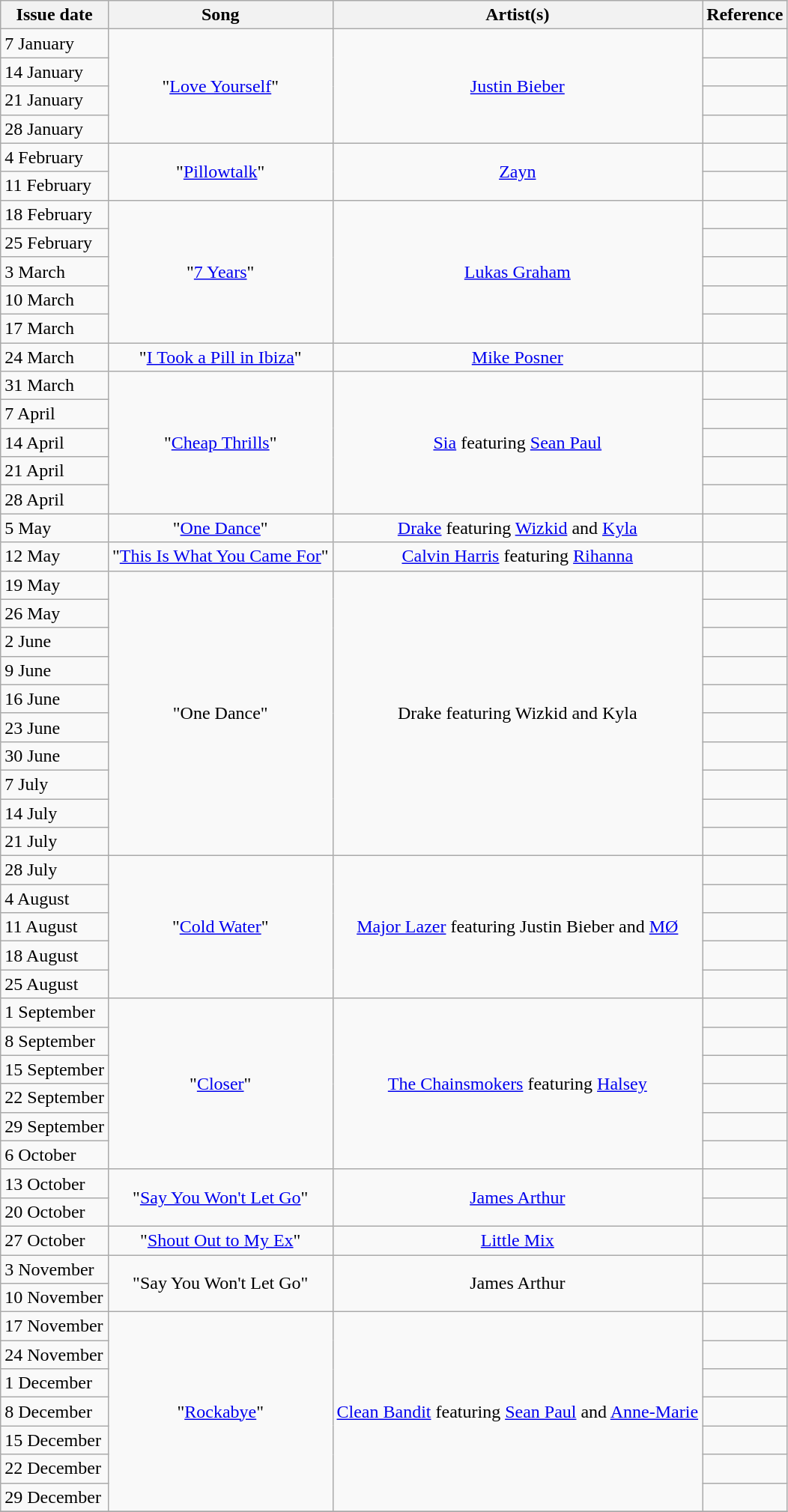<table class="wikitable">
<tr>
<th>Issue date</th>
<th>Song</th>
<th>Artist(s)</th>
<th>Reference</th>
</tr>
<tr>
<td>7 January</td>
<td rowspan="4" align="center">"<a href='#'>Love Yourself</a>"</td>
<td rowspan="4" align="center"><a href='#'>Justin Bieber</a></td>
<td align="center"></td>
</tr>
<tr>
<td>14 January</td>
<td align="center"></td>
</tr>
<tr>
<td>21 January</td>
<td align="center"></td>
</tr>
<tr>
<td>28 January</td>
<td align="center"></td>
</tr>
<tr>
<td>4 February</td>
<td rowspan="2" align="center">"<a href='#'>Pillowtalk</a>"</td>
<td rowspan="2" align="center"><a href='#'>Zayn</a></td>
<td align="center"></td>
</tr>
<tr>
<td>11 February</td>
<td align="center"></td>
</tr>
<tr>
<td>18 February</td>
<td rowspan="5" align="center">"<a href='#'>7 Years</a>"</td>
<td rowspan="5" align="center"><a href='#'>Lukas Graham</a></td>
<td align="center"></td>
</tr>
<tr>
<td>25 February</td>
<td align="center"></td>
</tr>
<tr>
<td>3 March</td>
<td align="center"></td>
</tr>
<tr>
<td>10 March</td>
<td align="center"></td>
</tr>
<tr>
<td>17 March</td>
<td align="center"></td>
</tr>
<tr>
<td>24 March</td>
<td align="center">"<a href='#'>I Took a Pill in Ibiza</a>"</td>
<td align="center"><a href='#'>Mike Posner</a></td>
<td align="center"></td>
</tr>
<tr>
<td>31 March</td>
<td rowspan="5" align="center">"<a href='#'>Cheap Thrills</a>"</td>
<td rowspan="5" align="center"><a href='#'>Sia</a> featuring <a href='#'>Sean Paul</a></td>
<td align="center"></td>
</tr>
<tr>
<td>7 April</td>
<td align="center"></td>
</tr>
<tr>
<td>14 April</td>
<td align="center"></td>
</tr>
<tr>
<td>21 April</td>
<td align="center"></td>
</tr>
<tr>
<td>28 April</td>
<td align="center"></td>
</tr>
<tr>
<td>5 May</td>
<td align="center">"<a href='#'>One Dance</a>"</td>
<td align="center"><a href='#'>Drake</a> featuring <a href='#'>Wizkid</a> and <a href='#'>Kyla</a></td>
<td align="center"></td>
</tr>
<tr>
<td>12 May</td>
<td align="center">"<a href='#'>This Is What You Came For</a>"</td>
<td align="center"><a href='#'>Calvin Harris</a> featuring <a href='#'>Rihanna</a></td>
<td align="center"></td>
</tr>
<tr>
<td>19 May</td>
<td rowspan="10" align="center">"One Dance"</td>
<td rowspan="10" align="center">Drake featuring Wizkid and Kyla</td>
<td align="center"></td>
</tr>
<tr>
<td>26 May</td>
<td align="center"></td>
</tr>
<tr>
<td>2 June</td>
<td align="center"></td>
</tr>
<tr>
<td>9 June</td>
<td align="center"></td>
</tr>
<tr>
<td>16 June</td>
<td align="center"></td>
</tr>
<tr>
<td>23 June</td>
<td align="center"></td>
</tr>
<tr>
<td>30 June</td>
<td align="center"></td>
</tr>
<tr>
<td>7 July</td>
<td align="center"></td>
</tr>
<tr>
<td>14 July</td>
<td align="center"></td>
</tr>
<tr>
<td>21 July</td>
<td align="center"></td>
</tr>
<tr>
<td>28 July</td>
<td rowspan="5" align="center">"<a href='#'>Cold Water</a>"</td>
<td rowspan="5" align="center"><a href='#'>Major Lazer</a> featuring Justin Bieber and <a href='#'>MØ</a></td>
<td align="center"></td>
</tr>
<tr>
<td>4 August</td>
<td align="center"></td>
</tr>
<tr>
<td>11 August</td>
<td align="center"></td>
</tr>
<tr>
<td>18 August</td>
<td align="center"></td>
</tr>
<tr>
<td>25 August</td>
<td align="center"></td>
</tr>
<tr>
<td>1 September</td>
<td rowspan="6" align="center">"<a href='#'>Closer</a>"</td>
<td rowspan="6" align="center"><a href='#'>The Chainsmokers</a> featuring <a href='#'>Halsey</a></td>
<td align="center"></td>
</tr>
<tr>
<td>8 September</td>
<td align="center"></td>
</tr>
<tr>
<td>15 September</td>
<td align="center"></td>
</tr>
<tr>
<td>22 September</td>
<td align="center"></td>
</tr>
<tr>
<td>29 September</td>
<td align="center"></td>
</tr>
<tr>
<td>6 October</td>
<td align="center"></td>
</tr>
<tr>
<td>13 October</td>
<td rowspan="2" align="center">"<a href='#'>Say You Won't Let Go</a>"</td>
<td rowspan="2" align="center"><a href='#'>James Arthur</a></td>
<td align="center"></td>
</tr>
<tr>
<td>20 October</td>
<td align="center"></td>
</tr>
<tr>
<td>27 October</td>
<td align="center">"<a href='#'>Shout Out to My Ex</a>"</td>
<td align="center"><a href='#'>Little Mix</a></td>
<td align="center"></td>
</tr>
<tr>
<td>3 November</td>
<td rowspan="2" align="center">"Say You Won't Let Go"</td>
<td rowspan="2" align="center">James Arthur</td>
<td align="center"></td>
</tr>
<tr>
<td>10 November</td>
<td align="center"></td>
</tr>
<tr>
<td>17 November</td>
<td rowspan="7" align="center">"<a href='#'>Rockabye</a>"</td>
<td rowspan="7" align="center"><a href='#'>Clean Bandit</a> featuring <a href='#'>Sean Paul</a> and <a href='#'>Anne-Marie</a></td>
<td align="center"></td>
</tr>
<tr>
<td>24 November</td>
<td align="center"></td>
</tr>
<tr>
<td>1 December</td>
<td align="center"></td>
</tr>
<tr>
<td>8 December</td>
<td align="center"></td>
</tr>
<tr>
<td>15 December</td>
<td align="center"></td>
</tr>
<tr>
<td>22 December</td>
<td align="center"></td>
</tr>
<tr>
<td>29 December</td>
<td align="center"></td>
</tr>
<tr>
</tr>
</table>
